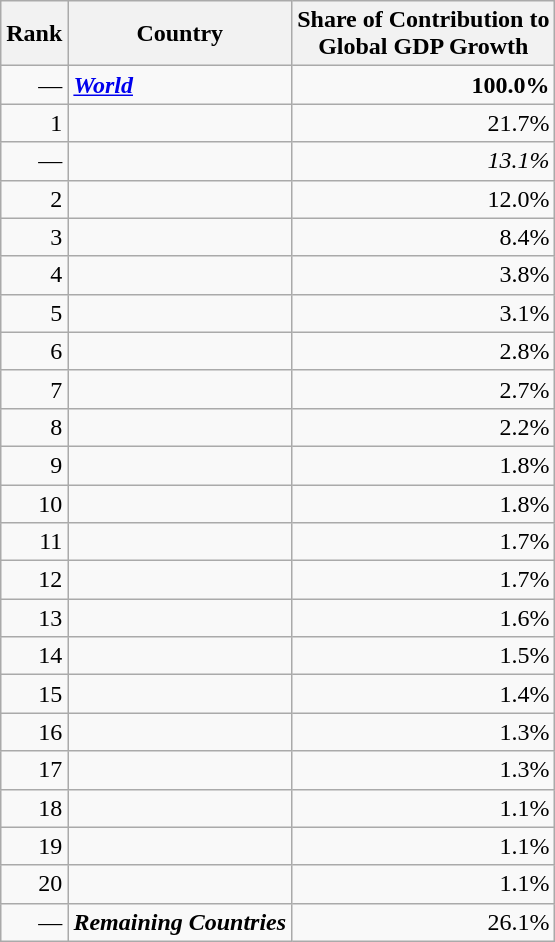<table class="wikitable" style="text-align: right; display:inline-table;">
<tr>
<th style="width:2em;">Rank</th>
<th>Country</th>
<th>Share of Contribution to<br>Global GDP Growth</th>
</tr>
<tr>
<td>—</td>
<td align=left> <strong><em><a href='#'>World</a></em></strong></td>
<td><strong>100.0%</strong></td>
</tr>
<tr>
<td>1</td>
<td align=left><strong></strong></td>
<td>21.7%</td>
</tr>
<tr>
<td>—</td>
<td align=left><strong><em></em></strong></td>
<td><em>13.1%</em></td>
</tr>
<tr>
<td>2</td>
<td align=left><strong></strong></td>
<td>12.0%</td>
</tr>
<tr>
<td>3</td>
<td align=left><strong></strong></td>
<td>8.4%</td>
</tr>
<tr>
<td>4</td>
<td align=left><strong></strong></td>
<td>3.8%</td>
</tr>
<tr>
<td>5</td>
<td align=left><strong></strong></td>
<td>3.1%</td>
</tr>
<tr>
<td>6</td>
<td align=left><strong></strong></td>
<td>2.8%</td>
</tr>
<tr>
<td>7</td>
<td align=left><strong></strong></td>
<td>2.7%</td>
</tr>
<tr>
<td>8</td>
<td align=left><strong></strong></td>
<td>2.2%</td>
</tr>
<tr>
<td>9</td>
<td align=left><strong></strong></td>
<td>1.8%</td>
</tr>
<tr>
<td>10</td>
<td align=left><strong></strong></td>
<td>1.8%</td>
</tr>
<tr>
<td>11</td>
<td align=left><strong></strong></td>
<td>1.7%</td>
</tr>
<tr>
<td>12</td>
<td align=left><strong></strong></td>
<td>1.7%</td>
</tr>
<tr>
<td>13</td>
<td align=left><strong></strong></td>
<td>1.6%</td>
</tr>
<tr>
<td>14</td>
<td align=left><strong></strong></td>
<td>1.5%</td>
</tr>
<tr>
<td>15</td>
<td align=left><strong></strong></td>
<td>1.4%</td>
</tr>
<tr>
<td>16</td>
<td align=left><strong></strong></td>
<td>1.3%</td>
</tr>
<tr>
<td>17</td>
<td align=left><strong></strong></td>
<td>1.3%</td>
</tr>
<tr>
<td>18</td>
<td align=left><strong></strong></td>
<td>1.1%</td>
</tr>
<tr>
<td>19</td>
<td align=left><strong></strong></td>
<td>1.1%</td>
</tr>
<tr>
<td>20</td>
<td align=left><strong></strong></td>
<td>1.1%</td>
</tr>
<tr>
<td>—</td>
<td align=left><strong><em>Remaining Countries</em></strong></td>
<td>26.1%</td>
</tr>
</table>
